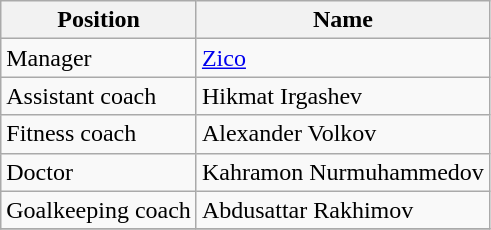<table class="wikitable">
<tr>
<th>Position</th>
<th>Name</th>
</tr>
<tr>
<td>Manager</td>
<td> <a href='#'>Zico</a></td>
</tr>
<tr>
<td>Assistant coach</td>
<td> Hikmat Irgashev</td>
</tr>
<tr>
<td>Fitness coach</td>
<td> Alexander Volkov</td>
</tr>
<tr>
<td>Doctor</td>
<td> Kahramon Nurmuhammedov</td>
</tr>
<tr>
<td>Goalkeeping coach</td>
<td> Abdusattar Rakhimov</td>
</tr>
<tr>
</tr>
</table>
